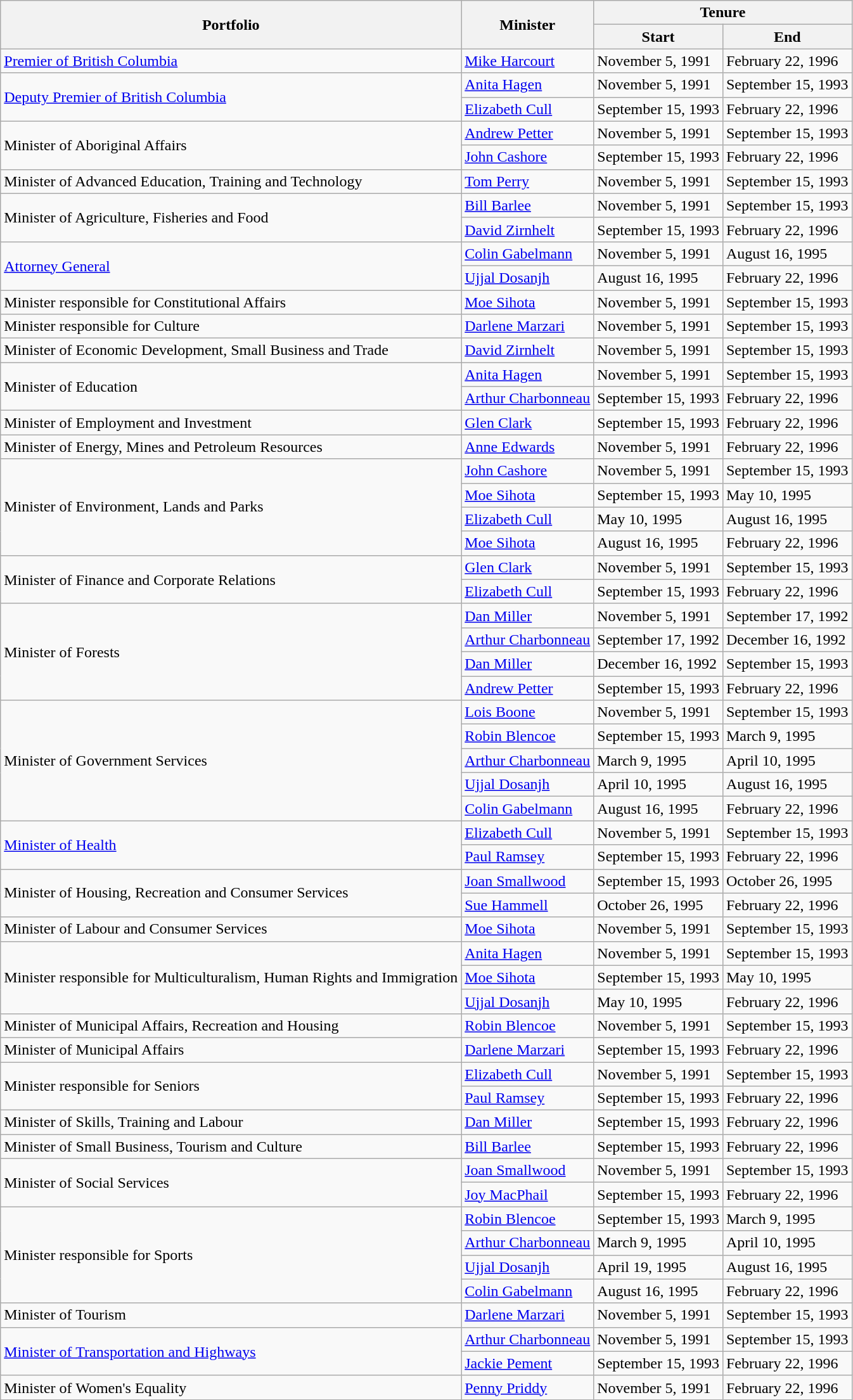<table class="wikitable">
<tr>
<th colspan="1" rowspan="2">Portfolio</th>
<th rowspan="2">Minister</th>
<th colspan="2">Tenure</th>
</tr>
<tr>
<th>Start</th>
<th>End</th>
</tr>
<tr>
<td><a href='#'>Premier of British Columbia</a></td>
<td><a href='#'>Mike Harcourt</a></td>
<td>November 5, 1991</td>
<td>February 22, 1996</td>
</tr>
<tr>
<td rowspan="2"><a href='#'>Deputy Premier of British Columbia</a></td>
<td><a href='#'>Anita Hagen</a></td>
<td>November 5, 1991</td>
<td>September 15, 1993</td>
</tr>
<tr>
<td><a href='#'>Elizabeth Cull</a></td>
<td>September 15, 1993</td>
<td>February 22, 1996</td>
</tr>
<tr>
<td rowspan="2">Minister of Aboriginal Affairs</td>
<td><a href='#'>Andrew Petter</a></td>
<td>November 5, 1991</td>
<td>September 15, 1993</td>
</tr>
<tr>
<td><a href='#'>John Cashore</a></td>
<td>September 15, 1993</td>
<td>February 22, 1996</td>
</tr>
<tr>
<td>Minister of Advanced Education, Training and Technology</td>
<td><a href='#'>Tom Perry</a></td>
<td>November 5, 1991</td>
<td>September 15, 1993</td>
</tr>
<tr>
<td rowspan="2">Minister of Agriculture, Fisheries and Food</td>
<td><a href='#'>Bill Barlee</a></td>
<td>November 5, 1991</td>
<td>September 15, 1993</td>
</tr>
<tr>
<td><a href='#'>David Zirnhelt</a></td>
<td>September 15, 1993</td>
<td>February 22, 1996</td>
</tr>
<tr>
<td rowspan="2"><a href='#'>Attorney General</a></td>
<td><a href='#'>Colin Gabelmann</a></td>
<td>November 5, 1991</td>
<td>August 16, 1995</td>
</tr>
<tr>
<td><a href='#'>Ujjal Dosanjh</a></td>
<td>August 16, 1995</td>
<td>February 22, 1996</td>
</tr>
<tr>
<td>Minister responsible for Constitutional Affairs</td>
<td><a href='#'>Moe Sihota</a></td>
<td>November 5, 1991</td>
<td>September 15, 1993</td>
</tr>
<tr>
<td>Minister responsible for Culture</td>
<td><a href='#'>Darlene Marzari</a></td>
<td>November 5, 1991</td>
<td>September 15, 1993</td>
</tr>
<tr>
<td>Minister of Economic Development, Small Business and Trade</td>
<td><a href='#'>David Zirnhelt</a></td>
<td>November 5, 1991</td>
<td>September 15, 1993</td>
</tr>
<tr>
<td rowspan="2">Minister of Education</td>
<td><a href='#'>Anita Hagen</a></td>
<td>November 5, 1991</td>
<td>September 15, 1993</td>
</tr>
<tr>
<td><a href='#'>Arthur Charbonneau</a></td>
<td>September 15, 1993</td>
<td>February 22, 1996</td>
</tr>
<tr>
<td>Minister of Employment and Investment</td>
<td><a href='#'>Glen Clark</a></td>
<td>September 15, 1993</td>
<td>February 22, 1996</td>
</tr>
<tr>
<td>Minister of Energy, Mines and Petroleum Resources</td>
<td><a href='#'>Anne Edwards</a></td>
<td>November 5, 1991</td>
<td>February 22, 1996</td>
</tr>
<tr>
<td rowspan="4">Minister of Environment, Lands and Parks</td>
<td><a href='#'>John Cashore</a></td>
<td>November 5, 1991</td>
<td>September 15, 1993</td>
</tr>
<tr>
<td><a href='#'>Moe Sihota</a></td>
<td>September 15, 1993</td>
<td>May 10, 1995</td>
</tr>
<tr>
<td><a href='#'>Elizabeth Cull</a></td>
<td>May 10, 1995</td>
<td>August 16, 1995</td>
</tr>
<tr>
<td><a href='#'>Moe Sihota</a></td>
<td>August 16, 1995</td>
<td>February 22, 1996</td>
</tr>
<tr>
<td rowspan="2">Minister of Finance and Corporate Relations</td>
<td><a href='#'>Glen Clark</a></td>
<td>November 5, 1991</td>
<td>September 15, 1993</td>
</tr>
<tr>
<td><a href='#'>Elizabeth Cull</a></td>
<td>September 15, 1993</td>
<td>February 22, 1996</td>
</tr>
<tr>
<td rowspan="4">Minister of Forests</td>
<td><a href='#'>Dan Miller</a></td>
<td>November 5, 1991</td>
<td>September 17, 1992</td>
</tr>
<tr>
<td><a href='#'>Arthur Charbonneau</a></td>
<td>September 17, 1992</td>
<td>December 16, 1992</td>
</tr>
<tr>
<td><a href='#'>Dan Miller</a></td>
<td>December 16, 1992</td>
<td>September 15, 1993</td>
</tr>
<tr>
<td><a href='#'>Andrew Petter</a></td>
<td>September 15, 1993</td>
<td>February 22, 1996</td>
</tr>
<tr>
<td rowspan="5">Minister of Government Services</td>
<td><a href='#'>Lois Boone</a></td>
<td>November 5, 1991</td>
<td>September 15, 1993</td>
</tr>
<tr>
<td><a href='#'>Robin Blencoe</a></td>
<td>September 15, 1993</td>
<td>March 9, 1995</td>
</tr>
<tr>
<td><a href='#'>Arthur Charbonneau</a></td>
<td>March 9, 1995</td>
<td>April 10, 1995</td>
</tr>
<tr>
<td><a href='#'>Ujjal Dosanjh</a></td>
<td>April 10, 1995</td>
<td>August 16, 1995</td>
</tr>
<tr>
<td><a href='#'>Colin Gabelmann</a></td>
<td>August 16, 1995</td>
<td>February 22, 1996</td>
</tr>
<tr>
<td rowspan="2"><a href='#'>Minister of Health</a></td>
<td><a href='#'>Elizabeth Cull</a></td>
<td>November 5, 1991</td>
<td>September 15, 1993</td>
</tr>
<tr>
<td><a href='#'>Paul Ramsey</a></td>
<td>September 15, 1993</td>
<td>February 22, 1996</td>
</tr>
<tr>
<td rowspan="2">Minister of Housing, Recreation and Consumer Services</td>
<td><a href='#'>Joan Smallwood</a></td>
<td>September 15, 1993</td>
<td>October 26, 1995</td>
</tr>
<tr>
<td><a href='#'>Sue Hammell</a></td>
<td>October 26, 1995</td>
<td>February 22, 1996</td>
</tr>
<tr>
<td>Minister of Labour and Consumer Services</td>
<td><a href='#'>Moe Sihota</a></td>
<td>November 5, 1991</td>
<td>September 15, 1993</td>
</tr>
<tr>
<td rowspan="3">Minister responsible for Multiculturalism, Human Rights and Immigration</td>
<td><a href='#'>Anita Hagen</a></td>
<td>November 5, 1991</td>
<td>September 15, 1993</td>
</tr>
<tr>
<td><a href='#'>Moe Sihota</a></td>
<td>September 15, 1993</td>
<td>May 10, 1995</td>
</tr>
<tr>
<td><a href='#'>Ujjal Dosanjh</a></td>
<td>May 10, 1995</td>
<td>February 22, 1996</td>
</tr>
<tr>
<td>Minister of Municipal Affairs, Recreation and Housing</td>
<td><a href='#'>Robin Blencoe</a></td>
<td>November 5, 1991</td>
<td>September 15, 1993</td>
</tr>
<tr>
<td>Minister of Municipal Affairs</td>
<td><a href='#'>Darlene Marzari</a></td>
<td>September 15, 1993</td>
<td>February 22, 1996</td>
</tr>
<tr>
<td rowspan="2">Minister responsible for Seniors</td>
<td><a href='#'>Elizabeth Cull</a></td>
<td>November 5, 1991</td>
<td>September 15, 1993</td>
</tr>
<tr>
<td><a href='#'>Paul Ramsey</a></td>
<td>September 15, 1993</td>
<td>February 22, 1996</td>
</tr>
<tr>
<td>Minister of Skills, Training and Labour</td>
<td><a href='#'>Dan Miller</a></td>
<td>September 15, 1993</td>
<td>February 22, 1996</td>
</tr>
<tr>
<td>Minister of Small Business, Tourism and Culture</td>
<td><a href='#'>Bill Barlee</a></td>
<td>September 15, 1993</td>
<td>February 22, 1996</td>
</tr>
<tr>
<td rowspan="2">Minister of Social Services</td>
<td><a href='#'>Joan Smallwood</a></td>
<td>November 5, 1991</td>
<td>September 15, 1993</td>
</tr>
<tr>
<td><a href='#'>Joy MacPhail</a></td>
<td>September 15, 1993</td>
<td>February 22, 1996</td>
</tr>
<tr>
<td rowspan="4">Minister responsible for Sports</td>
<td><a href='#'>Robin Blencoe</a></td>
<td>September 15, 1993</td>
<td>March 9, 1995</td>
</tr>
<tr>
<td><a href='#'>Arthur Charbonneau</a></td>
<td>March 9, 1995</td>
<td>April 10, 1995</td>
</tr>
<tr>
<td><a href='#'>Ujjal Dosanjh</a></td>
<td>April 19, 1995</td>
<td>August 16, 1995</td>
</tr>
<tr>
<td><a href='#'>Colin Gabelmann</a></td>
<td>August 16, 1995</td>
<td>February 22, 1996</td>
</tr>
<tr>
<td>Minister of Tourism</td>
<td><a href='#'>Darlene Marzari</a></td>
<td>November 5, 1991</td>
<td>September 15, 1993</td>
</tr>
<tr>
<td rowspan="2"><a href='#'>Minister of Transportation and Highways</a></td>
<td><a href='#'>Arthur Charbonneau</a></td>
<td>November 5, 1991</td>
<td>September 15, 1993</td>
</tr>
<tr>
<td><a href='#'>Jackie Pement</a></td>
<td>September 15, 1993</td>
<td>February 22, 1996</td>
</tr>
<tr>
<td>Minister of Women's Equality</td>
<td><a href='#'>Penny Priddy</a></td>
<td>November 5, 1991</td>
<td>February 22, 1996</td>
</tr>
</table>
